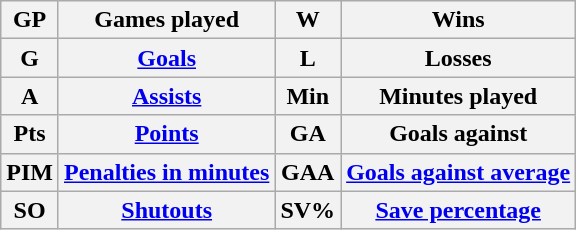<table class="wikitable">
<tr>
<th>GP</th>
<th>Games played</th>
<th>W</th>
<th>Wins</th>
</tr>
<tr>
<th>G</th>
<th><a href='#'>Goals</a></th>
<th>L</th>
<th>Losses</th>
</tr>
<tr>
<th>A</th>
<th><a href='#'>Assists</a></th>
<th>Min</th>
<th>Minutes played</th>
</tr>
<tr>
<th>Pts</th>
<th><a href='#'>Points</a></th>
<th>GA</th>
<th>Goals against</th>
</tr>
<tr>
<th>PIM</th>
<th><a href='#'>Penalties in minutes</a></th>
<th>GAA</th>
<th><a href='#'>Goals against average</a></th>
</tr>
<tr>
<th>SO</th>
<th><a href='#'>Shutouts</a></th>
<th>SV%</th>
<th><a href='#'>Save percentage</a></th>
</tr>
</table>
